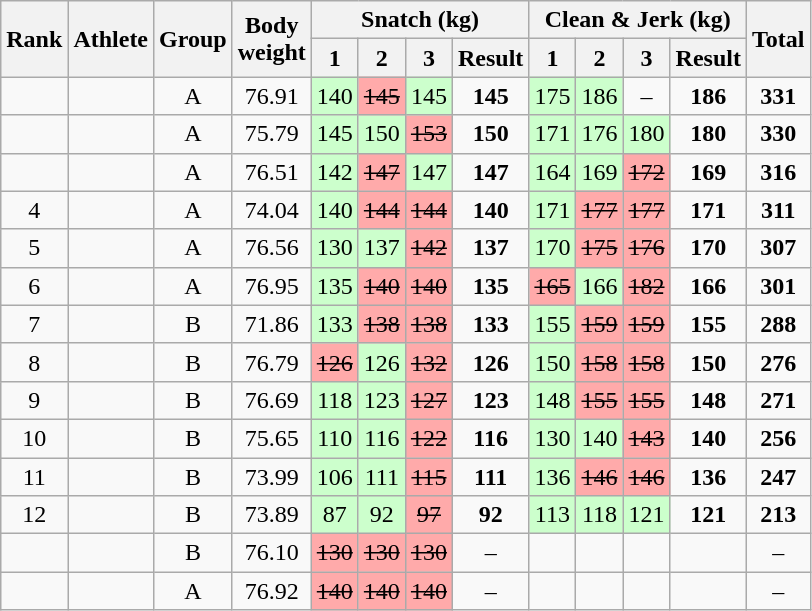<table class="wikitable sortable" style="text-align:center;">
<tr>
<th rowspan="2">Rank</th>
<th rowspan="2">Athlete</th>
<th rowspan="2">Group</th>
<th rowspan="2">Body<br>weight</th>
<th colspan="4">Snatch (kg)</th>
<th colspan="4">Clean & Jerk (kg)</th>
<th rowspan="2">Total</th>
</tr>
<tr>
<th>1</th>
<th>2</th>
<th>3</th>
<th>Result</th>
<th>1</th>
<th>2</th>
<th>3</th>
<th>Result</th>
</tr>
<tr>
<td></td>
<td align="left"></td>
<td>A</td>
<td>76.91</td>
<td bgcolor="ccffcc">140</td>
<td bgcolor="ffaaaa"><s>145</s></td>
<td bgcolor="ccffcc">145</td>
<td><strong>145</strong></td>
<td bgcolor="ccffcc">175</td>
<td bgcolor="ccffcc">186</td>
<td>–</td>
<td><strong>186</strong></td>
<td><strong>331</strong></td>
</tr>
<tr>
<td></td>
<td align="left"></td>
<td>A</td>
<td>75.79</td>
<td bgcolor="ccffcc">145</td>
<td bgcolor="ccffcc">150</td>
<td bgcolor="ffaaaa"><s>153</s></td>
<td><strong>150</strong></td>
<td bgcolor="ccffcc">171</td>
<td bgcolor="ccffcc">176</td>
<td bgcolor="ccffcc">180</td>
<td><strong>180</strong></td>
<td><strong>330</strong></td>
</tr>
<tr>
<td></td>
<td align="left"></td>
<td>A</td>
<td>76.51</td>
<td bgcolor="ccffcc">142</td>
<td bgcolor="ffaaaa"><s>147</s></td>
<td bgcolor="ccffcc">147</td>
<td><strong>147</strong></td>
<td bgcolor="ccffcc">164</td>
<td bgcolor="ccffcc">169</td>
<td bgcolor="ffaaaa"><s>172</s></td>
<td><strong>169</strong></td>
<td><strong>316</strong></td>
</tr>
<tr>
<td>4</td>
<td align="left"></td>
<td>A</td>
<td>74.04</td>
<td bgcolor="ccffcc">140</td>
<td bgcolor="ffaaaa"><s>144</s></td>
<td bgcolor="ffaaaa"><s>144</s></td>
<td><strong>140</strong></td>
<td bgcolor="ccffcc">171</td>
<td bgcolor="ffaaaa"><s>177</s></td>
<td bgcolor="ffaaaa"><s>177</s></td>
<td><strong>171</strong></td>
<td><strong>311</strong></td>
</tr>
<tr>
<td>5</td>
<td align="left"></td>
<td>A</td>
<td>76.56</td>
<td bgcolor="ccffcc">130</td>
<td bgcolor="ccffcc">137</td>
<td bgcolor="ffaaaa"><s>142</s></td>
<td><strong>137</strong></td>
<td bgcolor="ccffcc">170</td>
<td bgcolor="ffaaaa"><s>175</s></td>
<td bgcolor="ffaaaa"><s>176</s></td>
<td><strong>170</strong></td>
<td><strong>307</strong></td>
</tr>
<tr>
<td>6</td>
<td align="left"></td>
<td>A</td>
<td>76.95</td>
<td bgcolor="ccffcc">135</td>
<td bgcolor="ffaaaa"><s>140</s></td>
<td bgcolor="ffaaaa"><s>140</s></td>
<td><strong>135</strong></td>
<td bgcolor="ffaaaa"><s>165</s></td>
<td bgcolor="ccffcc">166</td>
<td bgcolor="ffaaaa"><s>182</s></td>
<td><strong>166</strong></td>
<td><strong>301</strong></td>
</tr>
<tr>
<td>7</td>
<td align="left"></td>
<td>B</td>
<td>71.86</td>
<td bgcolor="ccffcc">133</td>
<td bgcolor="ffaaaa"><s>138</s></td>
<td bgcolor="ffaaaa"><s>138</s></td>
<td><strong>133</strong></td>
<td bgcolor="ccffcc">155</td>
<td bgcolor="ffaaaa"><s>159</s></td>
<td bgcolor="ffaaaa"><s>159</s></td>
<td><strong>155</strong></td>
<td><strong>288</strong></td>
</tr>
<tr>
<td>8</td>
<td align="left"></td>
<td>B</td>
<td>76.79</td>
<td bgcolor="ffaaaa"><s>126</s></td>
<td bgcolor="ccffcc">126</td>
<td bgcolor="ffaaaa"><s>132</s></td>
<td><strong>126</strong></td>
<td bgcolor="ccffcc">150</td>
<td bgcolor="ffaaaa"><s>158</s></td>
<td bgcolor="ffaaaa"><s>158</s></td>
<td><strong>150</strong></td>
<td><strong>276</strong></td>
</tr>
<tr>
<td>9</td>
<td align="left"></td>
<td>B</td>
<td>76.69</td>
<td bgcolor="ccffcc">118</td>
<td bgcolor="ccffcc">123</td>
<td bgcolor="ffaaaa"><s>127</s></td>
<td><strong>123</strong></td>
<td bgcolor="ccffcc">148</td>
<td bgcolor="ffaaaa"><s>155</s></td>
<td bgcolor="ffaaaa"><s>155</s></td>
<td><strong>148</strong></td>
<td><strong>271</strong></td>
</tr>
<tr>
<td>10</td>
<td align="left"></td>
<td>B</td>
<td>75.65</td>
<td bgcolor="ccffcc">110</td>
<td bgcolor="ccffcc">116</td>
<td bgcolor="ffaaaa"><s>122</s></td>
<td><strong>116</strong></td>
<td bgcolor="ccffcc">130</td>
<td bgcolor="ccffcc">140</td>
<td bgcolor="ffaaaa"><s>143</s></td>
<td><strong>140</strong></td>
<td><strong>256</strong></td>
</tr>
<tr>
<td>11</td>
<td align="left"></td>
<td>B</td>
<td>73.99</td>
<td bgcolor="ccffcc">106</td>
<td bgcolor="ccffcc">111</td>
<td bgcolor="ffaaaa"><s>115</s></td>
<td><strong>111</strong></td>
<td bgcolor="ccffcc">136</td>
<td bgcolor="ffaaaa"><s>146</s></td>
<td bgcolor="ffaaaa"><s>146</s></td>
<td><strong>136</strong></td>
<td><strong>247</strong></td>
</tr>
<tr>
<td>12</td>
<td align="left"></td>
<td>B</td>
<td>73.89</td>
<td bgcolor="ccffcc">87</td>
<td bgcolor="ccffcc">92</td>
<td bgcolor="ffaaaa"><s>97</s></td>
<td><strong>92</strong></td>
<td bgcolor="ccffcc">113</td>
<td bgcolor="ccffcc">118</td>
<td bgcolor="ccffcc">121</td>
<td><strong>121</strong></td>
<td><strong>213</strong></td>
</tr>
<tr>
<td></td>
<td align="left"></td>
<td>B</td>
<td>76.10</td>
<td bgcolor="ffaaaa"><s>130</s></td>
<td bgcolor="ffaaaa"><s>130</s></td>
<td bgcolor="ffaaaa"><s>130</s></td>
<td>–</td>
<td></td>
<td></td>
<td></td>
<td></td>
<td>–</td>
</tr>
<tr>
<td></td>
<td align="left"></td>
<td>A</td>
<td>76.92</td>
<td bgcolor="ffaaaa"><s>140</s></td>
<td bgcolor="ffaaaa"><s>140</s></td>
<td bgcolor="ffaaaa"><s>140</s></td>
<td>–</td>
<td></td>
<td></td>
<td></td>
<td></td>
<td>–</td>
</tr>
</table>
